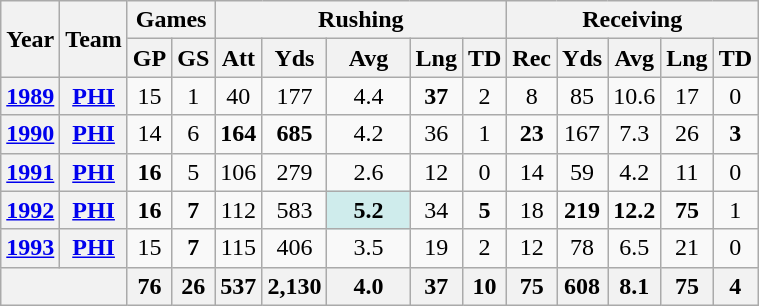<table class="wikitable" style="text-align:center;">
<tr>
<th rowspan="2">Year</th>
<th rowspan="2">Team</th>
<th colspan="2">Games</th>
<th colspan="5">Rushing</th>
<th colspan="5">Receiving</th>
</tr>
<tr>
<th>GP</th>
<th>GS</th>
<th>Att</th>
<th>Yds</th>
<th>Avg</th>
<th>Lng</th>
<th>TD</th>
<th>Rec</th>
<th>Yds</th>
<th>Avg</th>
<th>Lng</th>
<th>TD</th>
</tr>
<tr>
<th><a href='#'>1989</a></th>
<th><a href='#'>PHI</a></th>
<td>15</td>
<td>1</td>
<td>40</td>
<td>177</td>
<td>4.4</td>
<td><strong>37</strong></td>
<td>2</td>
<td>8</td>
<td>85</td>
<td>10.6</td>
<td>17</td>
<td>0</td>
</tr>
<tr>
<th><a href='#'>1990</a></th>
<th><a href='#'>PHI</a></th>
<td>14</td>
<td>6</td>
<td><strong>164</strong></td>
<td><strong>685</strong></td>
<td>4.2</td>
<td>36</td>
<td>1</td>
<td><strong>23</strong></td>
<td>167</td>
<td>7.3</td>
<td>26</td>
<td><strong>3</strong></td>
</tr>
<tr>
<th><a href='#'>1991</a></th>
<th><a href='#'>PHI</a></th>
<td><strong>16</strong></td>
<td>5</td>
<td>106</td>
<td>279</td>
<td>2.6</td>
<td>12</td>
<td>0</td>
<td>14</td>
<td>59</td>
<td>4.2</td>
<td>11</td>
<td>0</td>
</tr>
<tr>
<th><a href='#'>1992</a></th>
<th><a href='#'>PHI</a></th>
<td><strong>16</strong></td>
<td><strong>7</strong></td>
<td>112</td>
<td>583</td>
<td style="background:#cfecec; width:3em;"><strong>5.2</strong></td>
<td>34</td>
<td><strong>5</strong></td>
<td>18</td>
<td><strong>219</strong></td>
<td><strong>12.2</strong></td>
<td><strong>75</strong></td>
<td>1</td>
</tr>
<tr>
<th><a href='#'>1993</a></th>
<th><a href='#'>PHI</a></th>
<td>15</td>
<td><strong>7</strong></td>
<td>115</td>
<td>406</td>
<td>3.5</td>
<td>19</td>
<td>2</td>
<td>12</td>
<td>78</td>
<td>6.5</td>
<td>21</td>
<td>0</td>
</tr>
<tr>
<th colspan="2"></th>
<th>76</th>
<th>26</th>
<th>537</th>
<th>2,130</th>
<th>4.0</th>
<th>37</th>
<th>10</th>
<th>75</th>
<th>608</th>
<th>8.1</th>
<th>75</th>
<th>4</th>
</tr>
</table>
